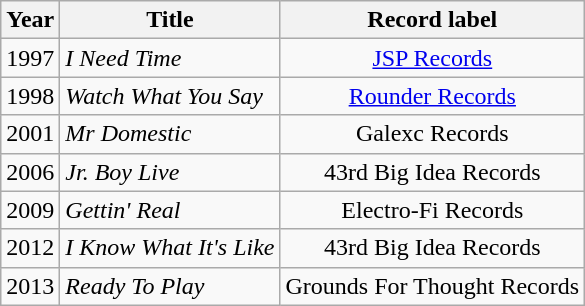<table class="wikitable sortable">
<tr>
<th>Year</th>
<th>Title</th>
<th>Record label</th>
</tr>
<tr>
<td>1997</td>
<td><em>I Need Time</em></td>
<td style="text-align:center;"><a href='#'>JSP Records</a></td>
</tr>
<tr>
<td>1998</td>
<td><em>Watch What You Say</em></td>
<td style="text-align:center;"><a href='#'>Rounder Records</a></td>
</tr>
<tr>
<td>2001</td>
<td><em>Mr Domestic</em></td>
<td style="text-align:center;">Galexc Records</td>
</tr>
<tr>
<td>2006</td>
<td><em>Jr. Boy Live</em></td>
<td style="text-align:center;">43rd Big Idea Records</td>
</tr>
<tr>
<td>2009</td>
<td><em>Gettin' Real</em></td>
<td style="text-align:center;">Electro-Fi Records</td>
</tr>
<tr>
<td>2012</td>
<td><em>I Know What It's Like</em></td>
<td style="text-align:center;">43rd Big Idea Records</td>
</tr>
<tr>
<td>2013</td>
<td><em>Ready To Play</em></td>
<td style="text-align:center;">Grounds For Thought Records</td>
</tr>
</table>
